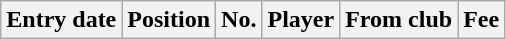<table class="wikitable sortable">
<tr>
<th>Entry date</th>
<th>Position</th>
<th>No.</th>
<th>Player</th>
<th>From club</th>
<th>Fee</th>
</tr>
</table>
